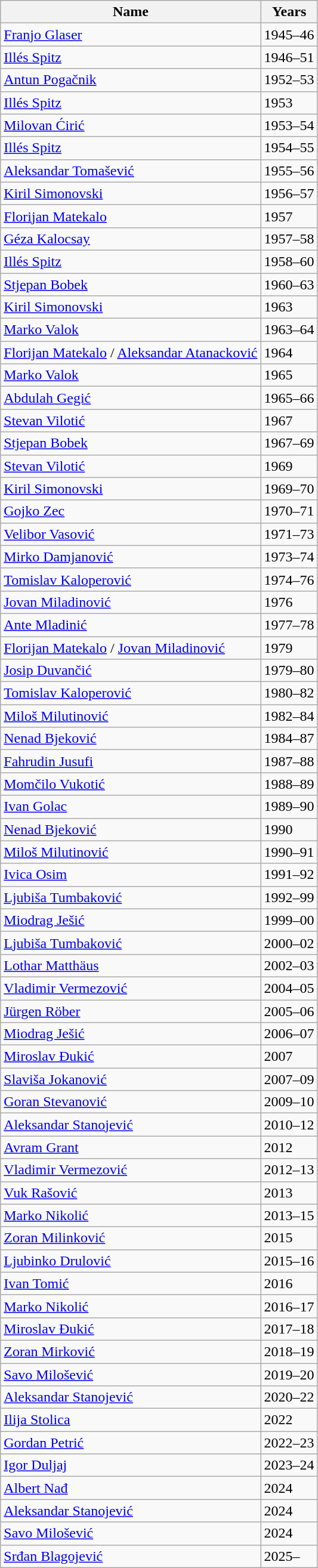<table class="wikitable" style="text-align: center">
<tr>
<th>Name</th>
<th>Years</th>
</tr>
<tr>
<td align="left"><a href='#'>Franjo Glaser</a></td>
<td align="left">1945–46</td>
</tr>
<tr>
<td align="left"><a href='#'>Illés Spitz</a></td>
<td align="left">1946–51</td>
</tr>
<tr>
<td align="left"><a href='#'>Antun Pogačnik</a></td>
<td align="left">1952–53</td>
</tr>
<tr>
<td align="left"><a href='#'>Illés Spitz</a></td>
<td align="left">1953</td>
</tr>
<tr>
<td align="left"><a href='#'>Milovan Ćirić</a></td>
<td align="left">1953–54</td>
</tr>
<tr>
<td align="left"><a href='#'>Illés Spitz</a></td>
<td align="left">1954–55</td>
</tr>
<tr>
<td align="left"><a href='#'>Aleksandar Tomašević</a></td>
<td align="left">1955–56</td>
</tr>
<tr>
<td align="left"><a href='#'>Kiril Simonovski</a></td>
<td align="left">1956–57</td>
</tr>
<tr>
<td align="left"><a href='#'>Florijan Matekalo</a></td>
<td align="left">1957</td>
</tr>
<tr>
<td align="left"><a href='#'>Géza Kalocsay</a></td>
<td align="left">1957–58</td>
</tr>
<tr>
<td align="left"><a href='#'>Illés Spitz</a></td>
<td align="left">1958–60</td>
</tr>
<tr>
<td align="left"><a href='#'>Stjepan Bobek</a></td>
<td align="left">1960–63</td>
</tr>
<tr>
<td align="left"><a href='#'>Kiril Simonovski</a></td>
<td align="left">1963</td>
</tr>
<tr>
<td align="left"><a href='#'>Marko Valok</a></td>
<td align="left">1963–64</td>
</tr>
<tr>
<td align="left"><a href='#'>Florijan Matekalo</a> / <a href='#'>Aleksandar Atanacković</a></td>
<td align="left">1964</td>
</tr>
<tr>
<td align="left"><a href='#'>Marko Valok</a></td>
<td align="left">1965</td>
</tr>
<tr>
<td align="left"><a href='#'>Abdulah Gegić</a></td>
<td align="left">1965–66</td>
</tr>
<tr>
<td align="left"><a href='#'>Stevan Vilotić</a></td>
<td align="left">1967</td>
</tr>
<tr>
<td align="left"><a href='#'>Stjepan Bobek</a></td>
<td align="left">1967–69</td>
</tr>
<tr>
<td align="left"><a href='#'>Stevan Vilotić</a></td>
<td align="left">1969</td>
</tr>
<tr>
<td align="left"><a href='#'>Kiril Simonovski</a></td>
<td align="left">1969–70</td>
</tr>
<tr>
<td align="left"><a href='#'>Gojko Zec</a></td>
<td align="left">1970–71</td>
</tr>
<tr>
<td align="left"><a href='#'>Velibor Vasović</a></td>
<td align="left">1971–73</td>
</tr>
<tr>
<td align="left"><a href='#'>Mirko Damjanović</a></td>
<td align="left">1973–74</td>
</tr>
<tr>
<td align="left"><a href='#'>Tomislav Kaloperović</a></td>
<td align="left">1974–76</td>
</tr>
<tr>
<td align="left"><a href='#'>Jovan Miladinović</a></td>
<td align="left">1976</td>
</tr>
<tr>
<td align="left"><a href='#'>Ante Mladinić</a></td>
<td align="left">1977–78</td>
</tr>
<tr>
<td align="left"><a href='#'>Florijan Matekalo</a> / <a href='#'>Jovan Miladinović</a></td>
<td align="left">1979</td>
</tr>
<tr>
<td align="left"><a href='#'>Josip Duvančić</a></td>
<td align="left">1979–80</td>
</tr>
<tr>
<td align="left"><a href='#'>Tomislav Kaloperović</a></td>
<td align="left">1980–82</td>
</tr>
<tr>
<td align="left"><a href='#'>Miloš Milutinović</a></td>
<td align="left">1982–84</td>
</tr>
<tr>
<td align="left"><a href='#'>Nenad Bjeković</a></td>
<td align="left">1984–87</td>
</tr>
<tr>
<td align="left"><a href='#'>Fahrudin Jusufi</a></td>
<td align="left">1987–88</td>
</tr>
<tr>
<td align="left"><a href='#'>Momčilo Vukotić</a></td>
<td align="left">1988–89</td>
</tr>
<tr>
<td align="left"><a href='#'>Ivan Golac</a></td>
<td align="left">1989–90</td>
</tr>
<tr>
<td align="left"><a href='#'>Nenad Bjeković</a></td>
<td align="left">1990</td>
</tr>
<tr>
<td align="left"><a href='#'>Miloš Milutinović</a></td>
<td align="left">1990–91</td>
</tr>
<tr>
<td align="left"><a href='#'>Ivica Osim</a></td>
<td align="left">1991–92</td>
</tr>
<tr>
<td align="left"><a href='#'>Ljubiša Tumbaković</a></td>
<td align="left">1992–99</td>
</tr>
<tr>
<td align="left"><a href='#'>Miodrag Ješić</a></td>
<td align="left">1999–00</td>
</tr>
<tr>
<td align="left"><a href='#'>Ljubiša Tumbaković</a></td>
<td align="left">2000–02</td>
</tr>
<tr>
<td align="left"><a href='#'>Lothar Matthäus</a></td>
<td align="left">2002–03</td>
</tr>
<tr>
<td align="left"><a href='#'>Vladimir Vermezović</a></td>
<td align="left">2004–05</td>
</tr>
<tr>
<td align="left"><a href='#'>Jürgen Röber</a></td>
<td align="left">2005–06</td>
</tr>
<tr>
<td align="left"><a href='#'>Miodrag Ješić</a></td>
<td align="left">2006–07</td>
</tr>
<tr>
<td align="left"><a href='#'>Miroslav Đukić</a></td>
<td align="left">2007</td>
</tr>
<tr>
<td align="left"><a href='#'>Slaviša Jokanović</a></td>
<td align="left">2007–09</td>
</tr>
<tr>
<td align="left"><a href='#'>Goran Stevanović</a></td>
<td align="left">2009–10</td>
</tr>
<tr>
<td align="left"><a href='#'>Aleksandar Stanojević</a></td>
<td align="left">2010–12</td>
</tr>
<tr>
<td align="left"><a href='#'>Avram Grant</a></td>
<td align="left">2012</td>
</tr>
<tr>
<td align="left"><a href='#'>Vladimir Vermezović</a></td>
<td align="left">2012–13</td>
</tr>
<tr>
<td align="left"><a href='#'>Vuk Rašović</a></td>
<td align="left">2013</td>
</tr>
<tr>
<td align="left"><a href='#'>Marko Nikolić</a></td>
<td align="left">2013–15</td>
</tr>
<tr>
<td align="left"><a href='#'>Zoran Milinković</a></td>
<td align="left">2015</td>
</tr>
<tr>
<td align="left"><a href='#'>Ljubinko Drulović</a></td>
<td align="left">2015–16</td>
</tr>
<tr>
<td align="left"><a href='#'>Ivan Tomić</a></td>
<td align="left">2016</td>
</tr>
<tr>
<td align="left"><a href='#'>Marko Nikolić</a></td>
<td align="left">2016–17</td>
</tr>
<tr>
<td align="left"><a href='#'>Miroslav Đukić</a></td>
<td align="left">2017–18</td>
</tr>
<tr>
<td align="left"><a href='#'>Zoran Mirković</a></td>
<td align="left">2018–19</td>
</tr>
<tr>
<td align="left"><a href='#'>Savo Milošević</a></td>
<td align="left">2019–20</td>
</tr>
<tr>
<td align="left"><a href='#'>Aleksandar Stanojević</a></td>
<td align="left">2020–22</td>
</tr>
<tr>
<td align="left"><a href='#'>Ilija Stolica</a></td>
<td align="left">2022</td>
</tr>
<tr>
<td align="left"><a href='#'>Gordan Petrić</a></td>
<td align="left">2022–23</td>
</tr>
<tr>
<td align="left"><a href='#'>Igor Duljaj</a></td>
<td align="left">2023–24</td>
</tr>
<tr>
<td align="left"><a href='#'>Albert Nađ</a></td>
<td align="left">2024</td>
</tr>
<tr>
<td align="left"><a href='#'>Aleksandar Stanojević</a></td>
<td align="left">2024</td>
</tr>
<tr>
<td align="left"><a href='#'>Savo Milošević</a></td>
<td align="left">2024</td>
</tr>
<tr>
<td align="left"><a href='#'>Srđan Blagojević</a></td>
<td align="left">2025–</td>
</tr>
</table>
